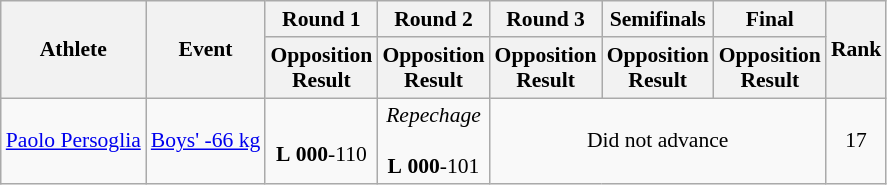<table class="wikitable" border="1" style="font-size:90%">
<tr>
<th rowspan=2>Athlete</th>
<th rowspan=2>Event</th>
<th>Round 1</th>
<th>Round 2</th>
<th>Round 3</th>
<th>Semifinals</th>
<th>Final</th>
<th rowspan=2>Rank</th>
</tr>
<tr>
<th>Opposition<br>Result</th>
<th>Opposition<br>Result</th>
<th>Opposition<br>Result</th>
<th>Opposition<br>Result</th>
<th>Opposition<br>Result</th>
</tr>
<tr>
<td><a href='#'>Paolo Persoglia</a></td>
<td><a href='#'>Boys' -66 kg</a></td>
<td align=center> <br> <strong>L</strong> <strong>000</strong>-110</td>
<td align=center><em>Repechage</em><br> <br> <strong>L</strong> <strong>000</strong>-101</td>
<td align=center colspan=3>Did not advance</td>
<td align=center>17</td>
</tr>
</table>
